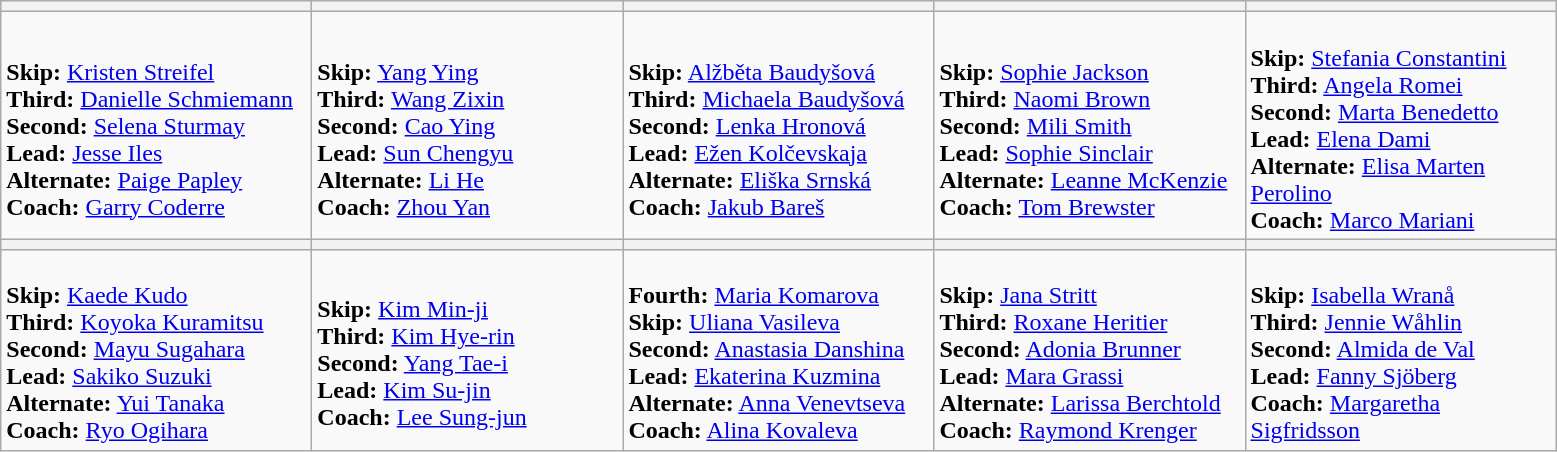<table class="wikitable">
<tr>
<th width=200></th>
<th width=200></th>
<th width=200></th>
<th width=200></th>
<th width=200></th>
</tr>
<tr>
<td><br><strong>Skip:</strong> <a href='#'>Kristen Streifel</a><br>
<strong>Third:</strong> <a href='#'>Danielle Schmiemann</a><br>
<strong>Second:</strong> <a href='#'>Selena Sturmay</a><br>
<strong>Lead:</strong> <a href='#'>Jesse Iles</a><br>
<strong>Alternate:</strong> <a href='#'>Paige Papley</a><br>
<strong>Coach:</strong> <a href='#'>Garry Coderre</a></td>
<td><br><strong>Skip:</strong> <a href='#'>Yang Ying</a><br>
<strong>Third:</strong> <a href='#'>Wang Zixin</a><br>
<strong>Second:</strong> <a href='#'>Cao Ying</a><br>
<strong>Lead:</strong> <a href='#'>Sun Chengyu</a><br>
<strong>Alternate:</strong> <a href='#'>Li He</a><br>
<strong>Coach:</strong> <a href='#'>Zhou Yan</a></td>
<td><br><strong>Skip:</strong> <a href='#'>Alžběta Baudyšová</a><br>
<strong>Third:</strong> <a href='#'>Michaela Baudyšová</a><br>
<strong>Second:</strong> <a href='#'>Lenka Hronová</a><br>
<strong>Lead:</strong> <a href='#'>Ežen Kolčevskaja</a><br>
<strong>Alternate:</strong> <a href='#'>Eliška Srnská</a><br>
<strong>Coach:</strong> <a href='#'>Jakub Bareš</a></td>
<td><br><strong>Skip:</strong> <a href='#'>Sophie Jackson</a><br>
<strong>Third:</strong> <a href='#'>Naomi Brown</a><br>
<strong>Second:</strong> <a href='#'>Mili Smith</a><br>
<strong>Lead:</strong> <a href='#'>Sophie Sinclair</a><br>
<strong>Alternate:</strong> <a href='#'>Leanne McKenzie</a><br>
<strong>Coach:</strong> <a href='#'>Tom Brewster</a></td>
<td><br><strong>Skip:</strong> <a href='#'>Stefania Constantini</a><br>
<strong>Third:</strong> <a href='#'>Angela Romei</a><br>
<strong>Second:</strong> <a href='#'>Marta Benedetto</a><br>
<strong>Lead:</strong> <a href='#'>Elena Dami</a><br>
<strong>Alternate:</strong> <a href='#'>Elisa Marten Perolino</a><br>
<strong>Coach:</strong> <a href='#'>Marco Mariani</a></td>
</tr>
<tr>
<th width=200></th>
<th width=200></th>
<th width=200></th>
<th width=200></th>
<th width=200></th>
</tr>
<tr>
<td><br><strong>Skip:</strong> <a href='#'>Kaede Kudo</a><br>
<strong>Third:</strong> <a href='#'>Koyoka Kuramitsu</a><br>
<strong>Second:</strong> <a href='#'>Mayu Sugahara</a><br>
<strong>Lead:</strong> <a href='#'>Sakiko Suzuki</a><br>
<strong>Alternate:</strong> <a href='#'>Yui Tanaka</a><br>
<strong>Coach:</strong> <a href='#'>Ryo Ogihara</a></td>
<td><br><strong>Skip:</strong> <a href='#'>Kim Min-ji</a><br>
<strong>Third:</strong> <a href='#'>Kim Hye-rin</a><br>
<strong>Second:</strong> <a href='#'>Yang Tae-i</a><br>
<strong>Lead:</strong> <a href='#'>Kim Su-jin</a><br>
<strong>Coach:</strong> <a href='#'>Lee Sung-jun</a></td>
<td><br><strong>Fourth:</strong> <a href='#'>Maria Komarova</a><br>
<strong>Skip:</strong> <a href='#'>Uliana Vasileva</a><br>
<strong>Second:</strong> <a href='#'>Anastasia Danshina</a><br>
<strong>Lead:</strong> <a href='#'>Ekaterina Kuzmina</a><br>
<strong>Alternate:</strong> <a href='#'>Anna Venevtseva</a><br>
<strong>Coach:</strong> <a href='#'>Alina Kovaleva</a></td>
<td><br><strong>Skip:</strong> <a href='#'>Jana Stritt</a><br>
<strong>Third:</strong> <a href='#'>Roxane Heritier</a><br>
<strong>Second:</strong> <a href='#'>Adonia Brunner</a><br>
<strong>Lead:</strong> <a href='#'>Mara Grassi</a><br>
<strong>Alternate:</strong> <a href='#'>Larissa Berchtold</a><br>
<strong>Coach:</strong> <a href='#'>Raymond Krenger</a></td>
<td><br><strong>Skip:</strong> <a href='#'>Isabella Wranå</a><br>
<strong>Third:</strong> <a href='#'>Jennie Wåhlin</a><br>
<strong>Second:</strong> <a href='#'>Almida de Val</a><br>
<strong>Lead:</strong> <a href='#'>Fanny Sjöberg</a><br>
<strong>Coach:</strong> <a href='#'>Margaretha Sigfridsson</a></td>
</tr>
</table>
